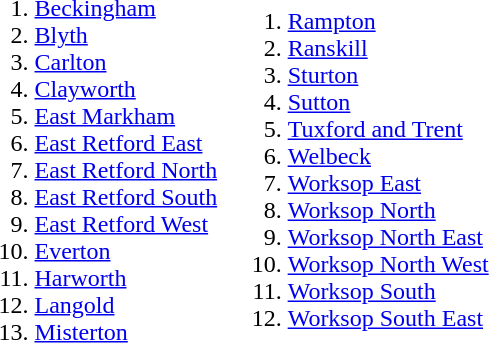<table class=style="margin:0 auto; background:none;">
<tr>
<td style="padding-right:0;"><ol><br><li><a href='#'>Beckingham</a></li>
<li><a href='#'>Blyth</a></li>
<li><a href='#'>Carlton</a></li>
<li><a href='#'>Clayworth</a></li>
<li><a href='#'>East Markham</a></li>
<li><a href='#'>East Retford East</a></li>
<li><a href='#'>East Retford North</a></li>
<li><a href='#'>East Retford South</a></li>
<li><a href='#'>East Retford West</a></li>
<li><a href='#'>Everton</a></li>
<li><a href='#'>Harworth</a></li>
<li><a href='#'>Langold</a></li>
<li><a href='#'>Misterton</a></li>
</ol></td>
<td style=class="toccolours"></td>
<td><ol><br><li><a href='#'>Rampton</a></li>
<li><a href='#'>Ranskill</a></li>
<li><a href='#'>Sturton</a></li>
<li><a href='#'>Sutton</a></li>
<li><a href='#'>Tuxford and Trent</a></li>
<li><a href='#'>Welbeck</a></li>
<li><a href='#'>Worksop East</a></li>
<li><a href='#'>Worksop North</a></li>
<li><a href='#'>Worksop North East</a></li>
<li><a href='#'>Worksop North West</a></li>
<li><a href='#'>Worksop South</a></li>
<li><a href='#'>Worksop South East</a></li>
</ol></td>
</tr>
</table>
